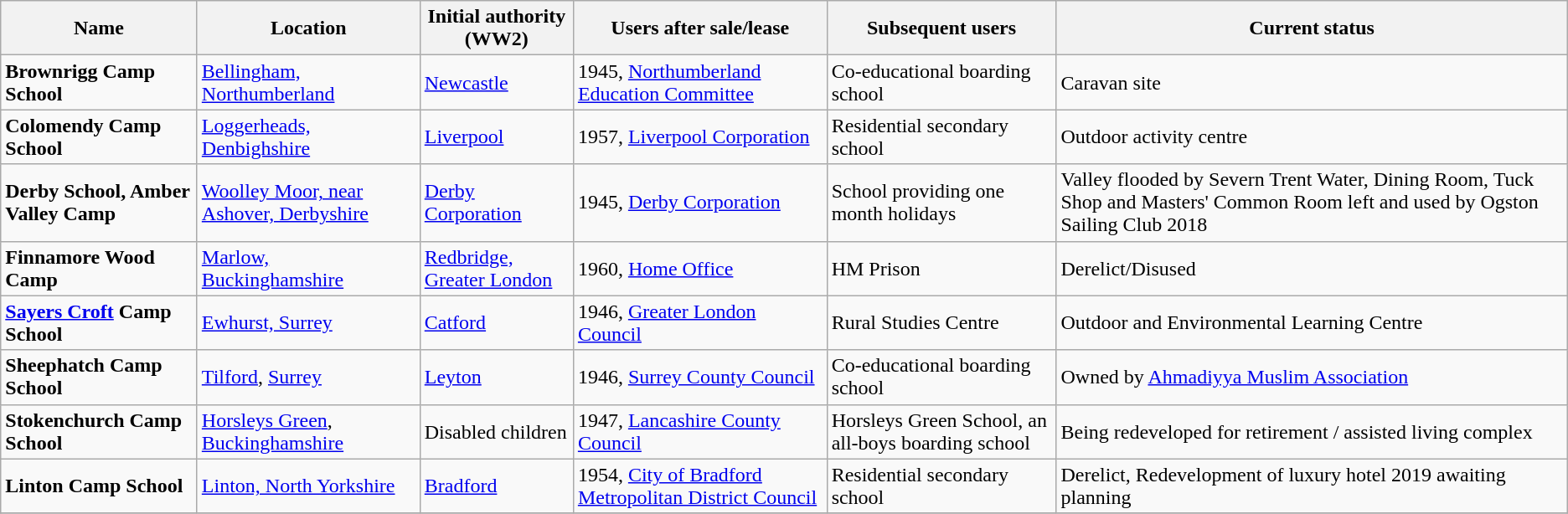<table class=wikitable>
<tr ≠—−←>
<th>Name</th>
<th>Location</th>
<th>Initial authority (WW2)</th>
<th>Users after sale/lease</th>
<th>Subsequent users</th>
<th>Current status</th>
</tr>
<tr>
<td><strong>Brownrigg Camp School</strong></td>
<td><a href='#'>Bellingham, Northumberland</a></td>
<td><a href='#'>Newcastle</a></td>
<td>1945, <a href='#'>Northumberland Education Committee</a></td>
<td>Co-educational boarding school</td>
<td>Caravan site</td>
</tr>
<tr>
<td><strong>Colomendy Camp School</strong></td>
<td><a href='#'>Loggerheads, Denbighshire</a></td>
<td><a href='#'>Liverpool</a></td>
<td>1957, <a href='#'>Liverpool Corporation</a></td>
<td>Residential secondary school</td>
<td>Outdoor activity centre</td>
</tr>
<tr>
<td><strong>Derby School, Amber Valley Camp</strong></td>
<td><a href='#'>Woolley Moor, near Ashover, Derbyshire</a></td>
<td><a href='#'>Derby Corporation</a></td>
<td>1945, <a href='#'>Derby Corporation</a></td>
<td>School providing one month holidays</td>
<td>Valley flooded by Severn Trent Water, Dining Room, Tuck Shop and Masters' Common Room left and used by Ogston Sailing Club 2018</td>
</tr>
<tr>
<td><strong>Finnamore Wood Camp</strong></td>
<td><a href='#'>Marlow, Buckinghamshire</a></td>
<td><a href='#'>Redbridge, Greater London</a></td>
<td>1960, <a href='#'>Home Office</a></td>
<td>HM Prison</td>
<td>Derelict/Disused</td>
</tr>
<tr>
<td><strong><a href='#'>Sayers Croft</a> Camp School</strong></td>
<td><a href='#'>Ewhurst, Surrey</a></td>
<td><a href='#'>Catford</a></td>
<td>1946, <a href='#'>Greater London Council</a></td>
<td>Rural Studies Centre</td>
<td>Outdoor and Environmental Learning Centre</td>
</tr>
<tr>
<td><strong>Sheephatch Camp School</strong></td>
<td><a href='#'>Tilford</a>, <a href='#'>Surrey</a></td>
<td><a href='#'>Leyton</a></td>
<td>1946, <a href='#'>Surrey County Council</a></td>
<td>Co-educational boarding school</td>
<td>Owned by <a href='#'>Ahmadiyya Muslim Association</a></td>
</tr>
<tr>
<td><strong>Stokenchurch Camp School</strong></td>
<td><a href='#'>Horsleys Green</a>, <a href='#'>Buckinghamshire</a></td>
<td>Disabled children</td>
<td>1947, <a href='#'>Lancashire County Council</a></td>
<td>Horsleys Green School, an all-boys boarding school</td>
<td>Being redeveloped for retirement / assisted living complex</td>
</tr>
<tr>
<td><strong>Linton Camp School</strong></td>
<td><a href='#'>Linton, North Yorkshire</a></td>
<td><a href='#'>Bradford</a></td>
<td>1954, <a href='#'>City of Bradford Metropolitan District Council</a></td>
<td>Residential secondary school</td>
<td>Derelict, Redevelopment of luxury hotel 2019 awaiting planning</td>
</tr>
<tr>
</tr>
</table>
